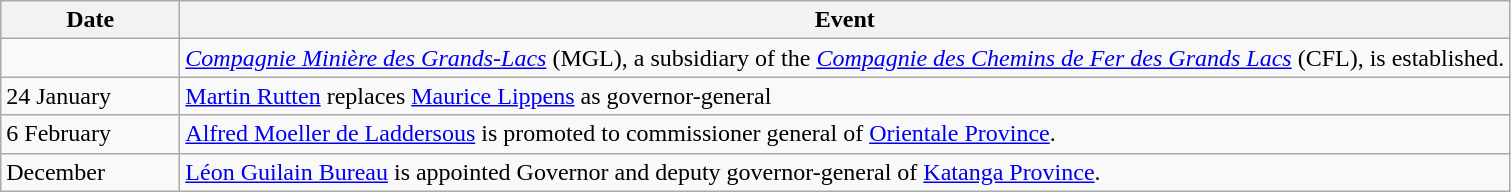<table class=wikitable>
<tr>
<th style="width:7em">Date</th>
<th>Event</th>
</tr>
<tr>
<td></td>
<td><em><a href='#'>Compagnie Minière des Grands-Lacs</a></em> (MGL), a subsidiary of the <em><a href='#'>Compagnie des Chemins de Fer des Grands Lacs</a></em> (CFL), is established.</td>
</tr>
<tr>
<td>24 January</td>
<td><a href='#'>Martin Rutten</a> replaces <a href='#'>Maurice Lippens</a> as governor-general</td>
</tr>
<tr>
<td>6 February</td>
<td><a href='#'>Alfred Moeller de Laddersous</a> is promoted to commissioner general of <a href='#'>Orientale Province</a>.</td>
</tr>
<tr>
<td>December</td>
<td><a href='#'>Léon Guilain Bureau</a> is appointed Governor and deputy governor-general of <a href='#'>Katanga Province</a>.</td>
</tr>
</table>
